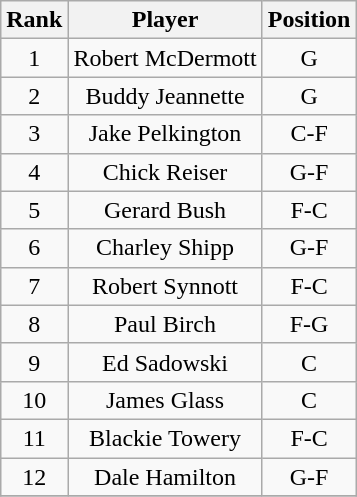<table class="wikitable" style="text-align: center;">
<tr>
<th>Rank</th>
<th>Player</th>
<th>Position</th>
</tr>
<tr>
<td>1</td>
<td>Robert McDermott</td>
<td>G</td>
</tr>
<tr>
<td>2</td>
<td>Buddy Jeannette</td>
<td>G</td>
</tr>
<tr>
<td>3</td>
<td>Jake Pelkington</td>
<td>C-F</td>
</tr>
<tr>
<td>4</td>
<td>Chick Reiser</td>
<td>G-F</td>
</tr>
<tr>
<td>5</td>
<td>Gerard Bush</td>
<td>F-C</td>
</tr>
<tr>
<td>6</td>
<td>Charley Shipp</td>
<td>G-F</td>
</tr>
<tr>
<td>7</td>
<td>Robert Synnott</td>
<td>F-C</td>
</tr>
<tr>
<td>8</td>
<td>Paul Birch</td>
<td>F-G</td>
</tr>
<tr>
<td>9</td>
<td>Ed Sadowski</td>
<td>C</td>
</tr>
<tr>
<td>10</td>
<td>James Glass</td>
<td>C</td>
</tr>
<tr>
<td>11</td>
<td>Blackie Towery</td>
<td>F-C</td>
</tr>
<tr>
<td>12</td>
<td>Dale Hamilton</td>
<td>G-F<br></td>
</tr>
<tr>
</tr>
</table>
